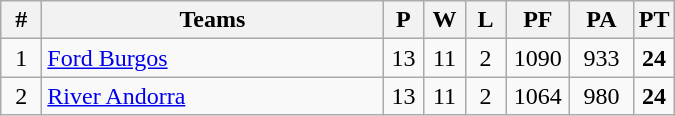<table class="wikitable" style="text-align: center;">
<tr>
<th width=20>#</th>
<th width=220>Teams</th>
<th width=20>P</th>
<th width=20>W</th>
<th width=20>L</th>
<th width=35>PF</th>
<th width=35>PA</th>
<th width=20>PT</th>
</tr>
<tr>
<td>1</td>
<td align="left"><a href='#'>Ford Burgos</a></td>
<td>13</td>
<td>11</td>
<td>2</td>
<td>1090</td>
<td>933</td>
<td><strong>24</strong></td>
</tr>
<tr>
<td>2</td>
<td align="left"><a href='#'>River Andorra</a></td>
<td>13</td>
<td>11</td>
<td>2</td>
<td>1064</td>
<td>980</td>
<td><strong>24</strong></td>
</tr>
</table>
